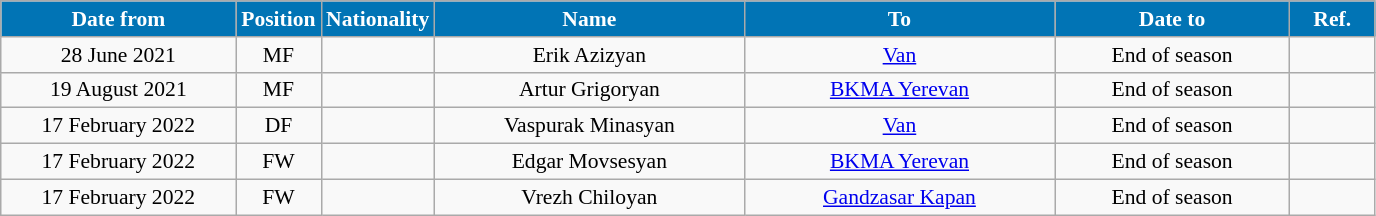<table class="wikitable"  style="text-align:center; font-size:90%; ">
<tr>
<th style="background:#0174B5; color:#FFFFFF; width:150px;">Date from</th>
<th style="background:#0174B5; color:#FFFFFF; width:50px;">Position</th>
<th style="background:#0174B5; color:#FFFFFF; width:50px;">Nationality</th>
<th style="background:#0174B5; color:#FFFFFF; width:200px;">Name</th>
<th style="background:#0174B5; color:#FFFFFF; width:200px;">To</th>
<th style="background:#0174B5; color:#FFFFFF; width:150px;">Date to</th>
<th style="background:#0174B5; color:#FFFFFF; width:50px;">Ref.</th>
</tr>
<tr>
<td>28 June 2021</td>
<td>MF</td>
<td></td>
<td>Erik Azizyan</td>
<td><a href='#'>Van</a></td>
<td>End of season</td>
<td></td>
</tr>
<tr>
<td>19 August 2021</td>
<td>MF</td>
<td></td>
<td>Artur Grigoryan</td>
<td><a href='#'>BKMA Yerevan</a></td>
<td>End of season</td>
<td></td>
</tr>
<tr>
<td>17 February 2022</td>
<td>DF</td>
<td></td>
<td>Vaspurak Minasyan</td>
<td><a href='#'>Van</a></td>
<td>End of season</td>
<td></td>
</tr>
<tr>
<td>17 February 2022</td>
<td>FW</td>
<td></td>
<td>Edgar Movsesyan</td>
<td><a href='#'>BKMA Yerevan</a></td>
<td>End of season</td>
<td></td>
</tr>
<tr>
<td>17 February 2022</td>
<td>FW</td>
<td></td>
<td>Vrezh Chiloyan</td>
<td><a href='#'>Gandzasar Kapan</a></td>
<td>End of season</td>
<td></td>
</tr>
</table>
